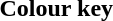<table class="toccolours">
<tr>
<th>Colour key</th>
</tr>
<tr>
<td></td>
</tr>
</table>
